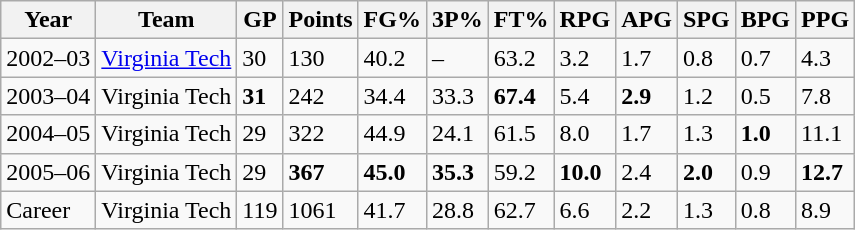<table class="wikitable">
<tr>
<th>Year</th>
<th>Team</th>
<th>GP</th>
<th>Points</th>
<th>FG%</th>
<th>3P%</th>
<th>FT%</th>
<th>RPG</th>
<th>APG</th>
<th>SPG</th>
<th>BPG</th>
<th>PPG</th>
</tr>
<tr>
<td>2002–03</td>
<td><a href='#'>Virginia Tech</a></td>
<td>30</td>
<td>130</td>
<td>40.2</td>
<td>–</td>
<td>63.2</td>
<td>3.2</td>
<td>1.7</td>
<td>0.8</td>
<td>0.7</td>
<td>4.3</td>
</tr>
<tr>
<td>2003–04</td>
<td>Virginia Tech</td>
<td><strong>31</strong></td>
<td>242</td>
<td>34.4</td>
<td>33.3</td>
<td><strong>67.4</strong></td>
<td>5.4</td>
<td><strong>2.9</strong></td>
<td>1.2</td>
<td>0.5</td>
<td>7.8</td>
</tr>
<tr>
<td>2004–05</td>
<td>Virginia Tech</td>
<td>29</td>
<td>322</td>
<td>44.9</td>
<td>24.1</td>
<td>61.5</td>
<td>8.0</td>
<td>1.7</td>
<td>1.3</td>
<td><strong>1.0</strong></td>
<td>11.1</td>
</tr>
<tr>
<td>2005–06</td>
<td>Virginia Tech</td>
<td>29</td>
<td><strong>367</strong></td>
<td><strong>45.0</strong></td>
<td><strong>35.3</strong></td>
<td>59.2</td>
<td><strong>10.0</strong></td>
<td>2.4</td>
<td><strong>2.0</strong></td>
<td>0.9</td>
<td><strong>12.7</strong></td>
</tr>
<tr>
<td>Career</td>
<td>Virginia Tech</td>
<td>119</td>
<td>1061</td>
<td>41.7</td>
<td>28.8</td>
<td>62.7</td>
<td>6.6</td>
<td>2.2</td>
<td>1.3</td>
<td>0.8</td>
<td>8.9</td>
</tr>
</table>
